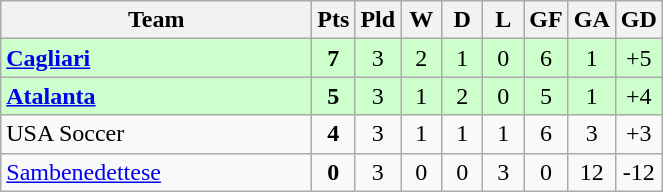<table class="wikitable" style="text-align:center;">
<tr>
<th width=200>Team</th>
<th width=20>Pts</th>
<th width=20>Pld</th>
<th width=20>W</th>
<th width=20>D</th>
<th width=20>L</th>
<th width=20>GF</th>
<th width=20>GA</th>
<th width=20>GD</th>
</tr>
<tr style="background:#ccffcc">
<td style="text-align:left"><strong> <a href='#'>Cagliari</a></strong></td>
<td><strong>7</strong></td>
<td>3</td>
<td>2</td>
<td>1</td>
<td>0</td>
<td>6</td>
<td>1</td>
<td>+5</td>
</tr>
<tr style="background:#ccffcc">
<td style="text-align:left"><strong> <a href='#'>Atalanta</a></strong></td>
<td><strong>5</strong></td>
<td>3</td>
<td>1</td>
<td>2</td>
<td>0</td>
<td>5</td>
<td>1</td>
<td>+4</td>
</tr>
<tr>
<td style="text-align:left"> USA Soccer</td>
<td><strong>4</strong></td>
<td>3</td>
<td>1</td>
<td>1</td>
<td>1</td>
<td>6</td>
<td>3</td>
<td>+3</td>
</tr>
<tr>
<td style="text-align:left"> <a href='#'>Sambenedettese</a></td>
<td><strong>0</strong></td>
<td>3</td>
<td>0</td>
<td>0</td>
<td>3</td>
<td>0</td>
<td>12</td>
<td>-12</td>
</tr>
</table>
